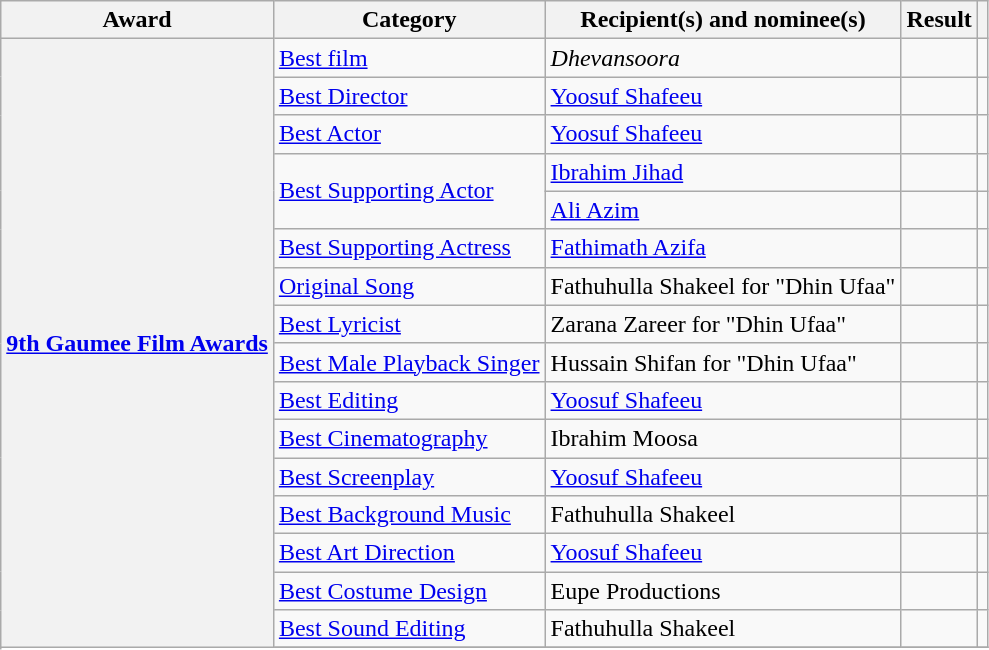<table class="wikitable plainrowheaders sortable">
<tr>
<th scope="col">Award</th>
<th scope="col">Category</th>
<th scope="col">Recipient(s) and nominee(s)</th>
<th scope="col">Result</th>
<th scope="col" class="unsortable"></th>
</tr>
<tr>
<th scope="row" rowspan="17"><a href='#'>9th Gaumee Film Awards</a></th>
<td><a href='#'>Best film</a></td>
<td><em>Dhevansoora</em></td>
<td></td>
<td style="text-align:center;"></td>
</tr>
<tr>
<td><a href='#'>Best Director</a></td>
<td><a href='#'>Yoosuf Shafeeu</a></td>
<td></td>
<td style="text-align:center;"></td>
</tr>
<tr>
<td><a href='#'>Best Actor</a></td>
<td><a href='#'>Yoosuf Shafeeu</a></td>
<td></td>
<td style="text-align:center;"></td>
</tr>
<tr>
<td rowspan="2"><a href='#'>Best Supporting Actor</a></td>
<td><a href='#'>Ibrahim Jihad</a></td>
<td></td>
<td style="text-align:center;"></td>
</tr>
<tr>
<td><a href='#'>Ali Azim</a></td>
<td></td>
<td style="text-align:center;"></td>
</tr>
<tr>
<td><a href='#'>Best Supporting Actress</a></td>
<td><a href='#'>Fathimath Azifa</a></td>
<td></td>
<td style="text-align:center;"></td>
</tr>
<tr>
<td><a href='#'>Original Song</a></td>
<td>Fathuhulla Shakeel for "Dhin Ufaa"</td>
<td></td>
<td style="text-align:center;"></td>
</tr>
<tr>
<td><a href='#'>Best Lyricist</a></td>
<td>Zarana Zareer for "Dhin Ufaa"</td>
<td></td>
<td style="text-align:center;"></td>
</tr>
<tr>
<td><a href='#'>Best Male Playback Singer</a></td>
<td>Hussain Shifan for "Dhin Ufaa"</td>
<td></td>
<td style="text-align:center;"></td>
</tr>
<tr>
<td><a href='#'>Best Editing</a></td>
<td><a href='#'>Yoosuf Shafeeu</a></td>
<td></td>
<td style="text-align:center;"></td>
</tr>
<tr>
<td><a href='#'>Best Cinematography</a></td>
<td>Ibrahim Moosa</td>
<td></td>
<td style="text-align:center;"></td>
</tr>
<tr>
<td><a href='#'>Best Screenplay</a></td>
<td><a href='#'>Yoosuf Shafeeu</a></td>
<td></td>
<td style="text-align:center;"></td>
</tr>
<tr>
<td><a href='#'>Best Background Music</a></td>
<td>Fathuhulla Shakeel</td>
<td></td>
<td style="text-align:center;"></td>
</tr>
<tr>
<td><a href='#'>Best Art Direction</a></td>
<td><a href='#'>Yoosuf Shafeeu</a></td>
<td></td>
<td style="text-align:center;"></td>
</tr>
<tr>
<td><a href='#'>Best Costume Design</a></td>
<td>Eupe Productions</td>
<td></td>
<td style="text-align:center;"></td>
</tr>
<tr>
<td><a href='#'>Best Sound Editing</a></td>
<td>Fathuhulla Shakeel</td>
<td></td>
<td style="text-align:center;"></td>
</tr>
<tr>
</tr>
</table>
